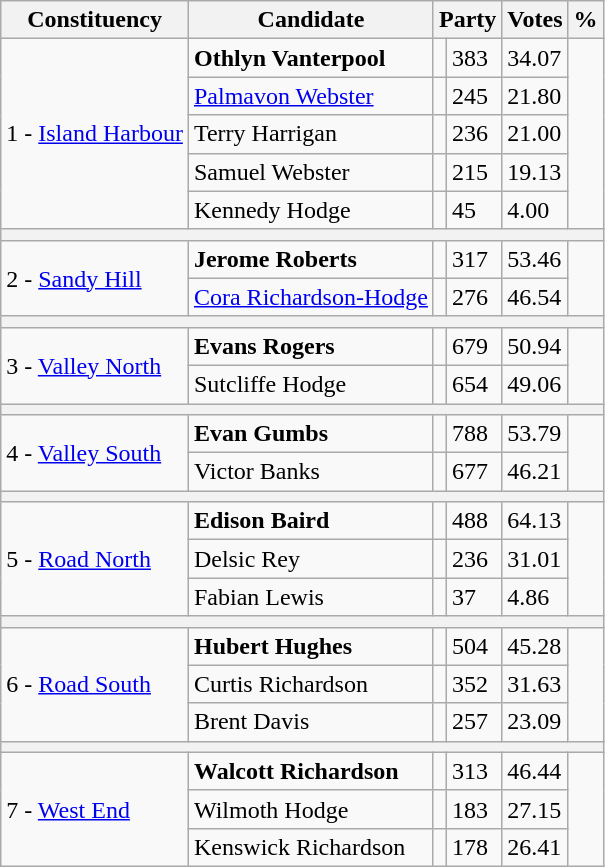<table class="wikitable">
<tr>
<th>Constituency</th>
<th>Candidate</th>
<th colspan=2>Party</th>
<th>Votes</th>
<th>%</th>
</tr>
<tr>
<td rowspan=5>1 - <a href='#'>Island Harbour</a></td>
<td><strong>Othlyn Vanterpool</strong></td>
<td></td>
<td>383</td>
<td>34.07</td>
</tr>
<tr>
<td><a href='#'>Palmavon Webster</a></td>
<td></td>
<td>245</td>
<td>21.80</td>
</tr>
<tr>
<td>Terry Harrigan</td>
<td></td>
<td>236</td>
<td>21.00</td>
</tr>
<tr>
<td>Samuel Webster</td>
<td></td>
<td>215</td>
<td>19.13</td>
</tr>
<tr>
<td>Kennedy Hodge</td>
<td></td>
<td>45</td>
<td>4.00</td>
</tr>
<tr>
<th colspan=6></th>
</tr>
<tr>
<td rowspan=2>2 - <a href='#'>Sandy Hill</a></td>
<td><strong>Jerome Roberts</strong></td>
<td></td>
<td>317</td>
<td>53.46</td>
</tr>
<tr>
<td><a href='#'>Cora Richardson-Hodge</a></td>
<td></td>
<td>276</td>
<td>46.54</td>
</tr>
<tr>
<th colspan=6></th>
</tr>
<tr>
<td rowspan=2>3 - <a href='#'>Valley North</a></td>
<td><strong>Evans Rogers</strong></td>
<td></td>
<td>679</td>
<td>50.94</td>
</tr>
<tr>
<td>Sutcliffe Hodge</td>
<td></td>
<td>654</td>
<td>49.06</td>
</tr>
<tr>
<th colspan=6></th>
</tr>
<tr>
<td rowspan=2>4 - <a href='#'>Valley South</a></td>
<td><strong>Evan Gumbs</strong></td>
<td></td>
<td>788</td>
<td>53.79</td>
</tr>
<tr>
<td>Victor Banks</td>
<td></td>
<td>677</td>
<td>46.21</td>
</tr>
<tr>
<th colspan=6></th>
</tr>
<tr>
<td rowspan=3>5 - <a href='#'>Road North</a></td>
<td><strong>Edison Baird</strong></td>
<td></td>
<td>488</td>
<td>64.13</td>
</tr>
<tr>
<td>Delsic Rey</td>
<td></td>
<td>236</td>
<td>31.01</td>
</tr>
<tr>
<td>Fabian Lewis</td>
<td></td>
<td>37</td>
<td>4.86</td>
</tr>
<tr>
<th colspan=6></th>
</tr>
<tr>
<td rowspan=3>6 - <a href='#'>Road South</a></td>
<td><strong>Hubert Hughes</strong></td>
<td></td>
<td>504</td>
<td>45.28</td>
</tr>
<tr>
<td>Curtis Richardson</td>
<td></td>
<td>352</td>
<td>31.63</td>
</tr>
<tr>
<td>Brent Davis</td>
<td></td>
<td>257</td>
<td>23.09</td>
</tr>
<tr>
<th colspan=6></th>
</tr>
<tr>
<td rowspan=3>7 - <a href='#'>West End</a></td>
<td><strong>Walcott Richardson</strong></td>
<td></td>
<td>313</td>
<td>46.44</td>
</tr>
<tr>
<td>Wilmoth Hodge</td>
<td></td>
<td>183</td>
<td>27.15</td>
</tr>
<tr>
<td>Kenswick Richardson</td>
<td></td>
<td>178</td>
<td>26.41</td>
</tr>
</table>
